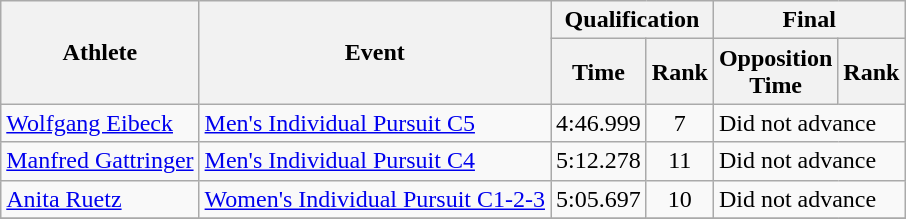<table class=wikitable>
<tr>
<th rowspan="2">Athlete</th>
<th rowspan="2">Event</th>
<th colspan="2">Qualification</th>
<th colspan="2">Final</th>
</tr>
<tr>
<th>Time</th>
<th>Rank</th>
<th>Opposition<br>Time</th>
<th>Rank</th>
</tr>
<tr>
<td><a href='#'>Wolfgang Eibeck</a></td>
<td><a href='#'>Men's Individual Pursuit C5</a></td>
<td>4:46.999</td>
<td align=center>7</td>
<td colspan=2>Did not advance</td>
</tr>
<tr>
<td><a href='#'>Manfred Gattringer</a></td>
<td><a href='#'>Men's Individual Pursuit C4</a></td>
<td>5:12.278</td>
<td align=center>11</td>
<td colspan=2>Did not advance</td>
</tr>
<tr>
<td><a href='#'>Anita Ruetz</a></td>
<td><a href='#'>Women's Individual Pursuit C1-2-3</a></td>
<td>5:05.697</td>
<td align=center>10</td>
<td colspan=2>Did not advance</td>
</tr>
<tr>
</tr>
</table>
